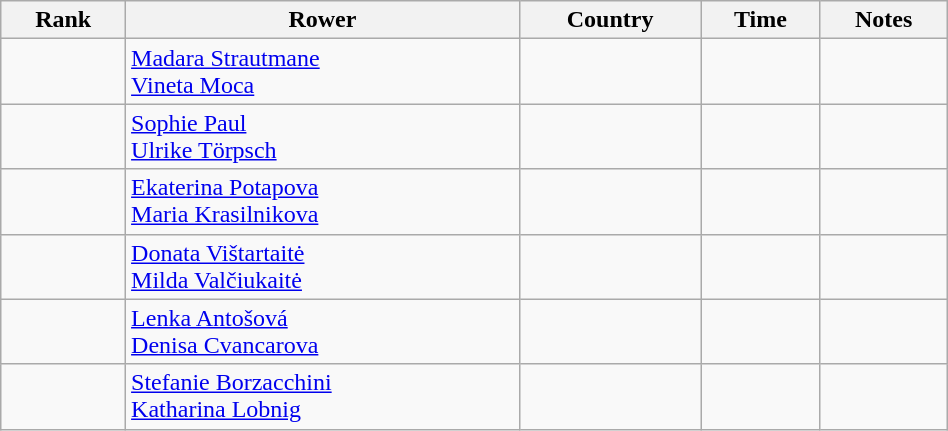<table class="wikitable" width=50%>
<tr>
<th>Rank</th>
<th>Rower</th>
<th>Country</th>
<th>Time</th>
<th>Notes</th>
</tr>
<tr>
<td></td>
<td><a href='#'>Madara Strautmane</a><br><a href='#'>Vineta Moca</a></td>
<td></td>
<td></td>
<td></td>
</tr>
<tr>
<td></td>
<td><a href='#'>Sophie Paul</a><br><a href='#'>Ulrike Törpsch</a></td>
<td></td>
<td></td>
<td></td>
</tr>
<tr>
<td></td>
<td><a href='#'>Ekaterina Potapova</a><br><a href='#'>Maria Krasilnikova</a></td>
<td></td>
<td></td>
<td></td>
</tr>
<tr>
<td></td>
<td><a href='#'>Donata Vištartaitė</a><br><a href='#'>Milda Valčiukaitė</a></td>
<td></td>
<td></td>
<td></td>
</tr>
<tr>
<td></td>
<td><a href='#'>Lenka Antošová</a><br><a href='#'>Denisa Cvancarova</a></td>
<td></td>
<td></td>
<td></td>
</tr>
<tr>
<td></td>
<td><a href='#'>Stefanie Borzacchini</a><br><a href='#'>Katharina Lobnig</a></td>
<td></td>
<td></td>
<td></td>
</tr>
</table>
